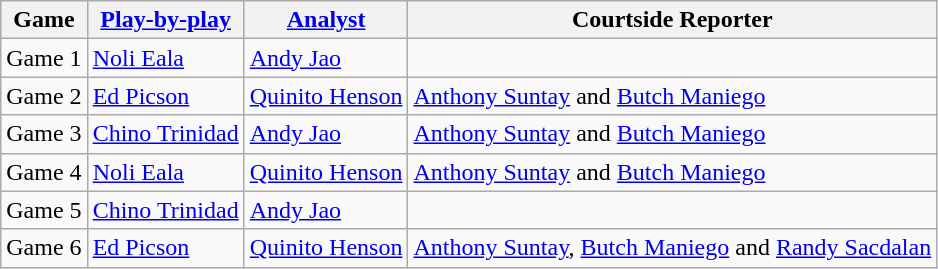<table class=wikitable>
<tr>
<th>Game</th>
<th><a href='#'>Play-by-play</a></th>
<th><a href='#'>Analyst</a></th>
<th>Courtside Reporter</th>
</tr>
<tr>
<td>Game 1</td>
<td><a href='#'>Noli Eala</a></td>
<td><a href='#'>Andy Jao</a></td>
<td></td>
</tr>
<tr>
<td>Game 2</td>
<td><a href='#'>Ed Picson</a></td>
<td><a href='#'>Quinito Henson</a></td>
<td><a href='#'>Anthony Suntay</a> and <a href='#'>Butch Maniego</a></td>
</tr>
<tr>
<td>Game 3</td>
<td><a href='#'>Chino Trinidad</a></td>
<td><a href='#'>Andy Jao</a></td>
<td><a href='#'>Anthony Suntay</a> and <a href='#'>Butch Maniego</a></td>
</tr>
<tr>
<td>Game 4</td>
<td><a href='#'>Noli Eala</a></td>
<td><a href='#'>Quinito Henson</a></td>
<td><a href='#'>Anthony Suntay</a> and <a href='#'>Butch Maniego</a></td>
</tr>
<tr>
<td>Game 5</td>
<td><a href='#'>Chino Trinidad</a></td>
<td><a href='#'>Andy Jao</a></td>
<td></td>
</tr>
<tr>
<td>Game 6</td>
<td><a href='#'>Ed Picson</a></td>
<td><a href='#'>Quinito Henson</a></td>
<td><a href='#'>Anthony Suntay</a>, <a href='#'>Butch Maniego</a> and <a href='#'>Randy Sacdalan</a></td>
</tr>
</table>
